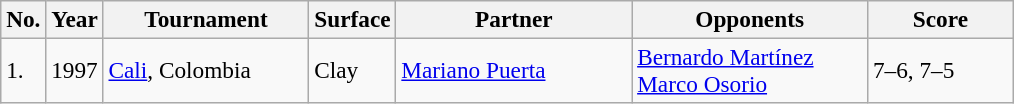<table class="sortable wikitable" style=font-size:97%>
<tr>
<th style="width:20px" class="unsortable">No.</th>
<th style="width:30px">Year</th>
<th style="width:130px">Tournament</th>
<th style="width:50px">Surface</th>
<th style="width:150px">Partner</th>
<th style="width:150px">Opponents</th>
<th style="width:90px" class="unsortable">Score</th>
</tr>
<tr>
<td>1.</td>
<td>1997</td>
<td><a href='#'>Cali</a>, Colombia</td>
<td>Clay</td>
<td> <a href='#'>Mariano Puerta</a></td>
<td> <a href='#'>Bernardo Martínez</a><br> <a href='#'>Marco Osorio</a></td>
<td>7–6, 7–5</td>
</tr>
</table>
